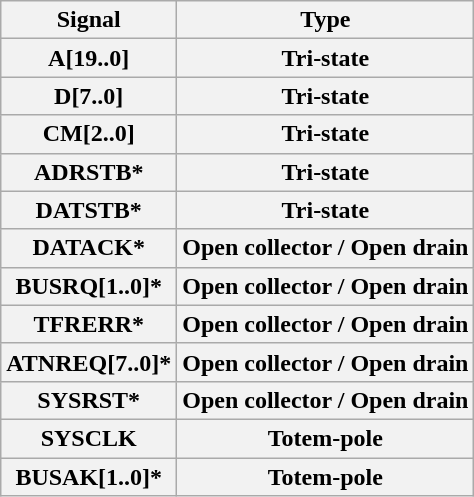<table class="wikitable" style=" clear: center;">
<tr>
<th>Signal</th>
<th>Type</th>
</tr>
<tr>
<th>A[19..0]</th>
<th>Tri-state</th>
</tr>
<tr>
<th>D[7..0]</th>
<th>Tri-state</th>
</tr>
<tr>
<th>CM[2..0]</th>
<th>Tri-state</th>
</tr>
<tr>
<th>ADRSTB*</th>
<th>Tri-state</th>
</tr>
<tr>
<th>DATSTB*</th>
<th>Tri-state</th>
</tr>
<tr>
<th>DATACK*</th>
<th>Open collector / Open drain</th>
</tr>
<tr>
<th>BUSRQ[1..0]*</th>
<th>Open collector / Open drain</th>
</tr>
<tr>
<th>TFRERR*</th>
<th>Open collector / Open drain</th>
</tr>
<tr>
<th>ATNREQ[7..0]*</th>
<th>Open collector / Open drain</th>
</tr>
<tr>
<th>SYSRST*</th>
<th>Open collector / Open drain</th>
</tr>
<tr>
<th>SYSCLK</th>
<th>Totem-pole</th>
</tr>
<tr>
<th>BUSAK[1..0]*</th>
<th>Totem-pole</th>
</tr>
</table>
